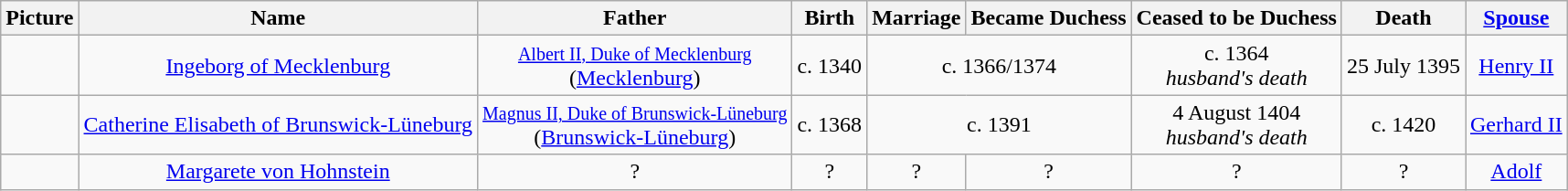<table class="wikitable" style="text-align: center">
<tr>
<th scope="col">Picture</th>
<th scope="col">Name</th>
<th scope="col">Father</th>
<th scope="col">Birth</th>
<th scope="col">Marriage</th>
<th scope="col">Became Duchess</th>
<th scope="col">Ceased to be Duchess</th>
<th scope="col">Death</th>
<th scope="col"><a href='#'>Spouse</a></th>
</tr>
<tr>
<td></td>
<td><a href='#'>Ingeborg of Mecklenburg</a><br></td>
<td><small><a href='#'>Albert II, Duke of Mecklenburg</a></small><br>(<a href='#'>Mecklenburg</a>)</td>
<td>c. 1340</td>
<td colspan="2">c. 1366/1374</td>
<td>c. 1364<br><em>husband's death</em></td>
<td>25 July 1395</td>
<td><a href='#'>Henry II</a></td>
</tr>
<tr>
<td></td>
<td><a href='#'>Catherine Elisabeth of Brunswick-Lüneburg</a><br></td>
<td><small><a href='#'>Magnus II, Duke of Brunswick-Lüneburg</a></small><br>(<a href='#'>Brunswick-Lüneburg</a>)</td>
<td>c. 1368</td>
<td colspan="2">c. 1391</td>
<td>4 August 1404<br><em>husband's death</em></td>
<td>c. 1420</td>
<td><a href='#'>Gerhard II</a></td>
</tr>
<tr>
<td></td>
<td><a href='#'>Margarete von Hohnstein</a><br></td>
<td>?</td>
<td>?</td>
<td>?</td>
<td>?</td>
<td>?</td>
<td>?</td>
<td><a href='#'>Adolf</a></td>
</tr>
</table>
